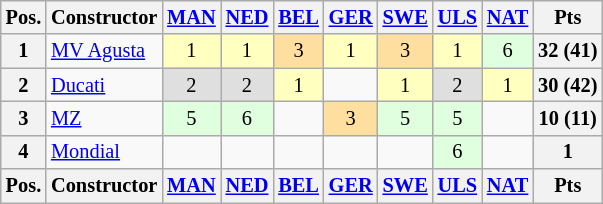<table class="wikitable" style="font-size: 85%; text-align:center">
<tr>
<th>Pos.</th>
<th>Constructor</th>
<th><a href='#'>MAN</a><br></th>
<th><a href='#'>NED</a><br></th>
<th><a href='#'>BEL</a><br></th>
<th><a href='#'>GER</a><br></th>
<th><a href='#'>SWE</a><br></th>
<th><a href='#'>ULS</a><br></th>
<th><a href='#'>NAT</a><br></th>
<th>Pts</th>
</tr>
<tr>
<th>1</th>
<td align="left"> <a href='#'>MV Agusta</a></td>
<td style="background:#ffffbf;">1</td>
<td style="background:#ffffbf;">1</td>
<td style="background:#ffdf9f;">3</td>
<td style="background:#ffffbf;">1</td>
<td style="background:#ffdf9f;">3</td>
<td style="background:#ffffbf;">1</td>
<td style="background:#dfffdf;">6</td>
<th>32 (41)</th>
</tr>
<tr>
<th>2</th>
<td align="left"> <a href='#'>Ducati</a></td>
<td style="background:#dfdfdf;">2</td>
<td style="background:#dfdfdf;">2</td>
<td style="background:#ffffbf;">1</td>
<td></td>
<td style="background:#ffffbf;">1</td>
<td style="background:#dfdfdf;">2</td>
<td style="background:#ffffbf;">1</td>
<th>30 (42)</th>
</tr>
<tr>
<th>3</th>
<td align="left"> <a href='#'>MZ</a></td>
<td style="background:#dfffdf;">5</td>
<td style="background:#dfffdf;">6</td>
<td></td>
<td style="background:#ffdf9f;">3</td>
<td style="background:#dfffdf;">5</td>
<td style="background:#dfffdf;">5</td>
<td></td>
<th>10 (11)</th>
</tr>
<tr>
<th>4</th>
<td align="left"> <a href='#'>Mondial</a></td>
<td></td>
<td></td>
<td></td>
<td></td>
<td></td>
<td style="background:#dfffdf;">6</td>
<td></td>
<th>1</th>
</tr>
<tr>
<th>Pos.</th>
<th>Constructor</th>
<th><a href='#'>MAN</a><br></th>
<th><a href='#'>NED</a><br></th>
<th><a href='#'>BEL</a><br></th>
<th><a href='#'>GER</a><br></th>
<th><a href='#'>SWE</a><br></th>
<th><a href='#'>ULS</a><br></th>
<th><a href='#'>NAT</a><br></th>
<th>Pts</th>
</tr>
</table>
